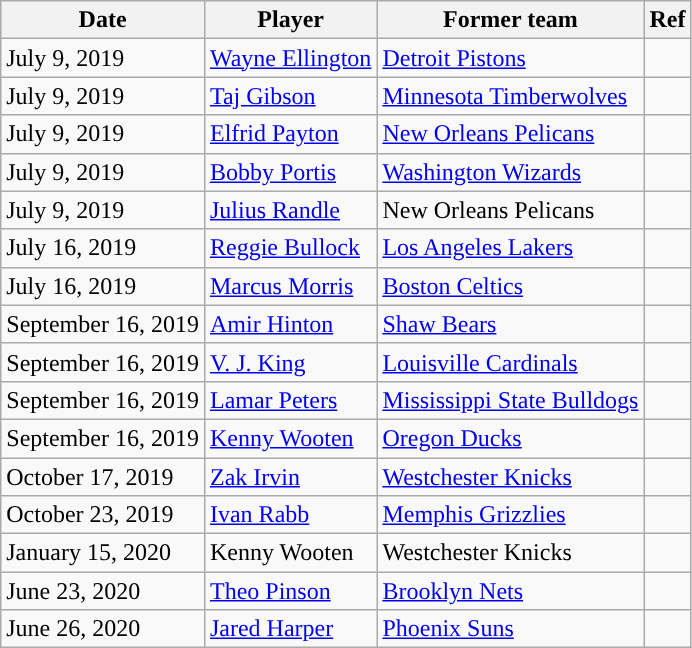<table class="wikitable" style="text-align:left;">
<tr>
<th>Date</th>
<th>Player</th>
<th>Former team</th>
<th>Ref</th>
</tr>
<tr>
<td>July 9, 2019</td>
<td><a href='#'>Wayne Ellington</a></td>
<td><a href='#'>Detroit Pistons</a></td>
<td></td>
</tr>
<tr>
<td>July 9, 2019</td>
<td><a href='#'>Taj Gibson</a></td>
<td><a href='#'>Minnesota Timberwolves</a></td>
<td></td>
</tr>
<tr>
<td>July 9, 2019</td>
<td><a href='#'>Elfrid Payton</a></td>
<td><a href='#'>New Orleans Pelicans</a></td>
<td></td>
</tr>
<tr>
<td>July 9, 2019</td>
<td><a href='#'>Bobby Portis</a></td>
<td><a href='#'>Washington Wizards</a></td>
<td></td>
</tr>
<tr>
<td>July 9, 2019</td>
<td><a href='#'>Julius Randle</a></td>
<td>New Orleans Pelicans</td>
<td></td>
</tr>
<tr>
<td>July 16, 2019</td>
<td><a href='#'>Reggie Bullock</a></td>
<td><a href='#'>Los Angeles Lakers</a></td>
<td></td>
</tr>
<tr>
<td>July 16, 2019</td>
<td><a href='#'>Marcus Morris</a></td>
<td><a href='#'>Boston Celtics</a></td>
<td></td>
</tr>
<tr>
<td>September 16, 2019</td>
<td><a href='#'>Amir Hinton</a></td>
<td><a href='#'>Shaw Bears</a></td>
<td></td>
</tr>
<tr>
<td>September 16, 2019</td>
<td><a href='#'>V. J. King</a></td>
<td><a href='#'>Louisville Cardinals</a></td>
<td></td>
</tr>
<tr>
<td>September 16, 2019</td>
<td><a href='#'>Lamar Peters</a></td>
<td><a href='#'>Mississippi State Bulldogs</a></td>
<td></td>
</tr>
<tr>
<td>September 16, 2019</td>
<td><a href='#'>Kenny Wooten</a></td>
<td><a href='#'>Oregon Ducks</a></td>
<td></td>
</tr>
<tr>
<td>October 17, 2019</td>
<td><a href='#'>Zak Irvin</a></td>
<td><a href='#'>Westchester Knicks</a></td>
<td></td>
</tr>
<tr>
<td>October 23, 2019</td>
<td><a href='#'>Ivan Rabb</a></td>
<td><a href='#'>Memphis Grizzlies</a></td>
<td></td>
</tr>
<tr>
<td>January 15, 2020</td>
<td>Kenny Wooten</td>
<td>Westchester Knicks</td>
<td></td>
</tr>
<tr>
<td>June 23, 2020</td>
<td><a href='#'>Theo Pinson</a></td>
<td><a href='#'>Brooklyn Nets</a></td>
<td></td>
</tr>
<tr>
<td>June 26, 2020</td>
<td><a href='#'>Jared Harper</a></td>
<td><a href='#'>Phoenix Suns</a></td>
<td></td>
</tr>
</table>
